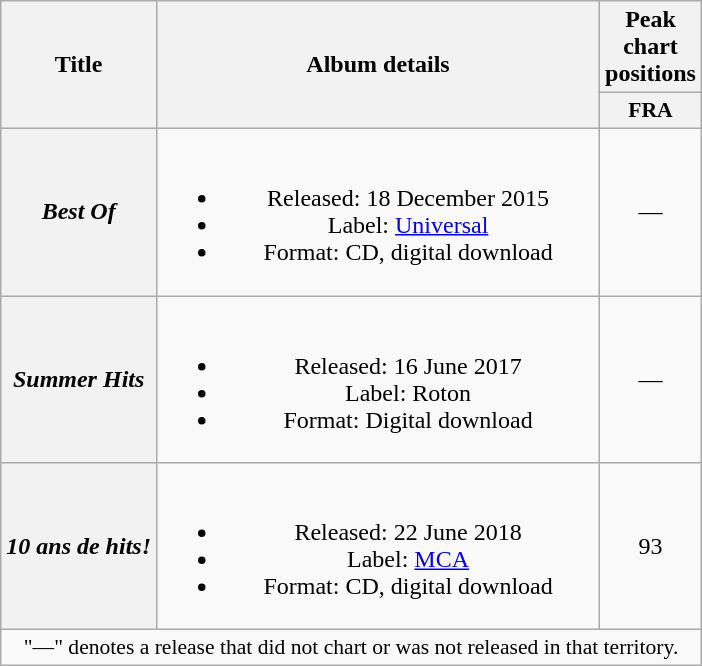<table class="wikitable plainrowheaders" style="text-align:center;">
<tr>
<th scope="col" rowspan="2">Title</th>
<th scope="col" rowspan="2" style="width:18em;">Album details</th>
<th scope="col" colspan="1">Peak chart positions</th>
</tr>
<tr>
<th scope="col" style="width:2.5em;font-size:90%;">FRA<br></th>
</tr>
<tr>
<th scope="row"><em>Best Of</em></th>
<td><br><ul><li>Released: 18 December 2015</li><li>Label: <a href='#'>Universal</a></li><li>Format: CD, digital download</li></ul></td>
<td>—</td>
</tr>
<tr>
<th scope="row"><em>Summer Hits</em></th>
<td><br><ul><li>Released: 16 June 2017</li><li>Label: Roton</li><li>Format: Digital download</li></ul></td>
<td>—</td>
</tr>
<tr>
<th scope="row"><em>10 ans de hits!</em></th>
<td><br><ul><li>Released: 22 June 2018</li><li>Label: <a href='#'>MCA</a></li><li>Format: CD, digital download</li></ul></td>
<td>93</td>
</tr>
<tr>
<td colspan="15" style="font-size:90%">"—" denotes a release that did not chart or was not released in that territory.</td>
</tr>
</table>
